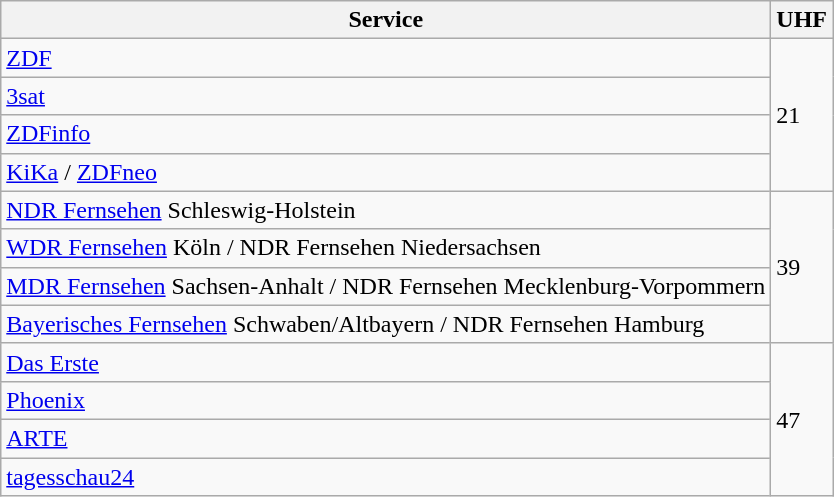<table class="wikitable">
<tr>
<th>Service</th>
<th>UHF</th>
</tr>
<tr>
<td><a href='#'>ZDF</a></td>
<td rowspan=4>21</td>
</tr>
<tr>
<td><a href='#'>3sat</a></td>
</tr>
<tr>
<td><a href='#'>ZDFinfo</a></td>
</tr>
<tr>
<td><a href='#'>KiKa</a> / <a href='#'>ZDFneo</a></td>
</tr>
<tr>
<td><a href='#'>NDR Fernsehen</a> Schleswig-Holstein</td>
<td rowspan=4>39</td>
</tr>
<tr>
<td><a href='#'>WDR Fernsehen</a> Köln / NDR Fernsehen Niedersachsen</td>
</tr>
<tr>
<td><a href='#'>MDR Fernsehen</a> Sachsen-Anhalt / NDR Fernsehen Mecklenburg-Vorpommern</td>
</tr>
<tr>
<td><a href='#'>Bayerisches Fernsehen</a> Schwaben/Altbayern / NDR Fernsehen Hamburg</td>
</tr>
<tr>
<td><a href='#'>Das Erste</a></td>
<td rowspan=4>47</td>
</tr>
<tr>
<td><a href='#'>Phoenix</a></td>
</tr>
<tr>
<td><a href='#'>ARTE</a></td>
</tr>
<tr>
<td><a href='#'>tagesschau24</a></td>
</tr>
</table>
